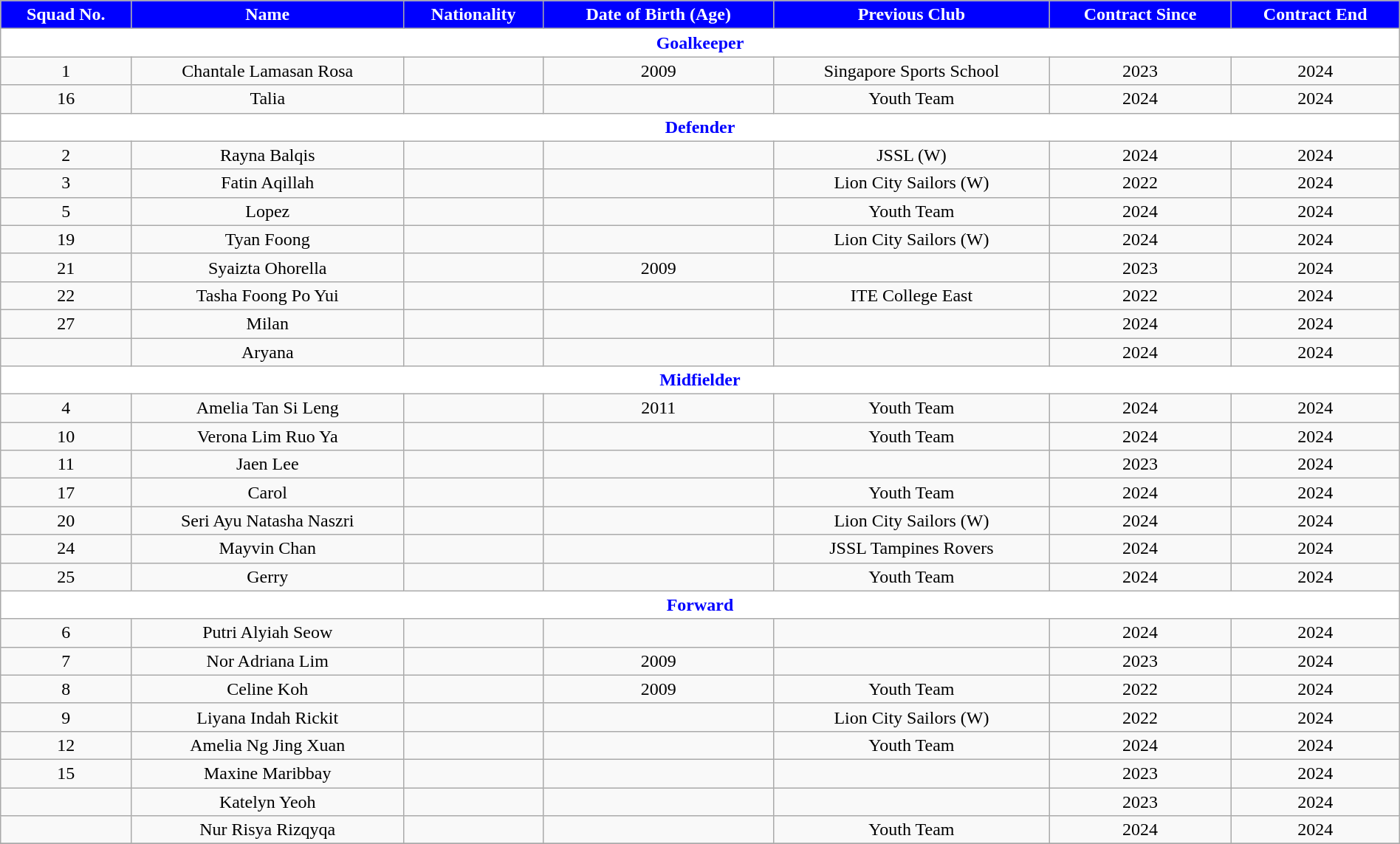<table class="wikitable" style="text-align:center; font-size:100%; width:100%;">
<tr>
<th style="background:Blue; color:white; text-align:center;">Squad No.</th>
<th style="background:Blue; color:white; text-align:center;">Name</th>
<th style="background:Blue; color:white; text-align:center;">Nationality</th>
<th style="background:Blue; color:white; text-align:center;">Date of Birth (Age)</th>
<th style="background:Blue; color:white; text-align:center;">Previous Club</th>
<th style="background:Blue; color:white; text-align:center;">Contract Since</th>
<th style="background:Blue; color:white; text-align:center;">Contract End</th>
</tr>
<tr>
<th colspan="7" style="background:white; color:blue; text-align:center">Goalkeeper</th>
</tr>
<tr>
<td>1</td>
<td>Chantale Lamasan Rosa</td>
<td></td>
<td>2009</td>
<td> Singapore Sports School</td>
<td>2023</td>
<td>2024</td>
</tr>
<tr>
<td>16</td>
<td>Talia</td>
<td></td>
<td></td>
<td>Youth Team</td>
<td>2024</td>
<td>2024</td>
</tr>
<tr>
<th colspan="7" style="background:white; color:blue; text-align:center">Defender</th>
</tr>
<tr>
<td>2</td>
<td>Rayna Balqis</td>
<td></td>
<td></td>
<td> JSSL (W)</td>
<td>2024</td>
<td>2024</td>
</tr>
<tr>
<td>3</td>
<td>Fatin Aqillah</td>
<td></td>
<td></td>
<td> Lion City Sailors (W)</td>
<td>2022</td>
<td>2024</td>
</tr>
<tr>
<td>5</td>
<td>Lopez</td>
<td></td>
<td></td>
<td>Youth Team</td>
<td>2024</td>
<td>2024</td>
</tr>
<tr>
<td>19</td>
<td>Tyan Foong</td>
<td></td>
<td></td>
<td> Lion City Sailors (W)</td>
<td>2024</td>
<td>2024</td>
</tr>
<tr>
<td>21</td>
<td>Syaizta Ohorella</td>
<td></td>
<td>2009</td>
<td></td>
<td>2023</td>
<td>2024</td>
</tr>
<tr>
<td>22</td>
<td>Tasha Foong Po Yui</td>
<td></td>
<td></td>
<td> ITE College East</td>
<td>2022</td>
<td>2024</td>
</tr>
<tr>
<td>27</td>
<td>Milan</td>
<td></td>
<td></td>
<td></td>
<td>2024</td>
<td>2024</td>
</tr>
<tr>
<td></td>
<td>Aryana</td>
<td></td>
<td></td>
<td></td>
<td>2024</td>
<td>2024</td>
</tr>
<tr>
<th colspan="7" style="background:white; color:blue; text-align:center">Midfielder</th>
</tr>
<tr>
<td>4</td>
<td>Amelia Tan Si Leng</td>
<td></td>
<td>2011</td>
<td>Youth Team</td>
<td>2024</td>
<td>2024</td>
</tr>
<tr>
<td>10</td>
<td>Verona Lim Ruo Ya</td>
<td></td>
<td></td>
<td>Youth Team</td>
<td>2024</td>
<td>2024</td>
</tr>
<tr>
<td>11</td>
<td>Jaen Lee</td>
<td></td>
<td></td>
<td></td>
<td>2023</td>
<td>2024</td>
</tr>
<tr>
<td>17</td>
<td>Carol</td>
<td></td>
<td></td>
<td>Youth Team</td>
<td>2024</td>
<td>2024</td>
</tr>
<tr>
<td>20</td>
<td>Seri Ayu Natasha Naszri</td>
<td></td>
<td></td>
<td> Lion City Sailors (W)</td>
<td>2024</td>
<td>2024</td>
</tr>
<tr>
<td>24</td>
<td>Mayvin Chan</td>
<td></td>
<td></td>
<td> JSSL Tampines Rovers</td>
<td>2024</td>
<td>2024</td>
</tr>
<tr>
<td>25</td>
<td>Gerry</td>
<td></td>
<td></td>
<td>Youth Team</td>
<td>2024</td>
<td>2024</td>
</tr>
<tr>
<th colspan="7" style="background:white; color:blue; text-align:center">Forward</th>
</tr>
<tr>
<td>6</td>
<td>Putri Alyiah Seow</td>
<td></td>
<td></td>
<td></td>
<td>2024</td>
<td>2024</td>
</tr>
<tr>
<td>7</td>
<td>Nor Adriana Lim</td>
<td></td>
<td>2009</td>
<td></td>
<td>2023</td>
<td>2024</td>
</tr>
<tr>
<td>8</td>
<td>Celine Koh</td>
<td></td>
<td>2009</td>
<td>Youth Team</td>
<td>2022</td>
<td>2024</td>
</tr>
<tr>
<td>9</td>
<td>Liyana Indah Rickit</td>
<td></td>
<td></td>
<td> Lion City Sailors (W)</td>
<td>2022</td>
<td>2024</td>
</tr>
<tr>
<td>12</td>
<td>Amelia Ng Jing Xuan</td>
<td></td>
<td></td>
<td>Youth Team</td>
<td>2024</td>
<td>2024</td>
</tr>
<tr>
<td>15</td>
<td>Maxine Maribbay</td>
<td></td>
<td></td>
<td></td>
<td>2023</td>
<td>2024</td>
</tr>
<tr>
<td></td>
<td>Katelyn Yeoh</td>
<td></td>
<td></td>
<td></td>
<td>2023</td>
<td>2024</td>
</tr>
<tr>
<td></td>
<td>Nur Risya Rizqyqa</td>
<td></td>
<td></td>
<td>Youth Team</td>
<td>2024</td>
<td>2024</td>
</tr>
<tr>
</tr>
</table>
